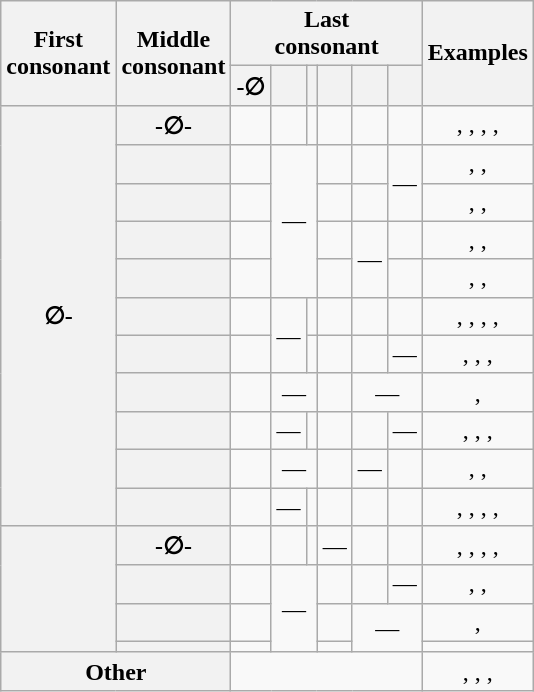<table class="wikitable" style="text-align: center;">
<tr>
<th rowspan="2">First<br>consonant</th>
<th rowspan="2">Middle<br>consonant</th>
<th colspan="6">Last<br>consonant</th>
<th rowspan="2">Examples</th>
</tr>
<tr>
<th>-∅</th>
<th></th>
<th></th>
<th></th>
<th></th>
<th></th>
</tr>
<tr>
<th rowspan="11">∅-</th>
<th>-∅-</th>
<td></td>
<td></td>
<td></td>
<td></td>
<td></td>
<td></td>
<td>, , , , </td>
</tr>
<tr>
<th></th>
<td></td>
<td rowspan="4" colspan="2">—</td>
<td></td>
<td></td>
<td rowspan="2">—</td>
<td>, , </td>
</tr>
<tr>
<th></th>
<td></td>
<td></td>
<td></td>
<td>, , </td>
</tr>
<tr>
<th></th>
<td></td>
<td></td>
<td rowspan="2">—</td>
<td></td>
<td>, , </td>
</tr>
<tr>
<th></th>
<td></td>
<td></td>
<td></td>
<td>, , </td>
</tr>
<tr>
<th></th>
<td></td>
<td rowspan="2">—</td>
<td></td>
<td></td>
<td></td>
<td></td>
<td>, , , , </td>
</tr>
<tr>
<th></th>
<td></td>
<td></td>
<td></td>
<td></td>
<td>—</td>
<td>, , , </td>
</tr>
<tr>
<th></th>
<td></td>
<td colspan="2">—</td>
<td></td>
<td colspan="2">—</td>
<td>, </td>
</tr>
<tr>
<th></th>
<td></td>
<td>—</td>
<td></td>
<td></td>
<td></td>
<td>—</td>
<td>, , , </td>
</tr>
<tr>
<th></th>
<td></td>
<td colspan="2">—</td>
<td></td>
<td>—</td>
<td></td>
<td>, , </td>
</tr>
<tr>
<th></th>
<td></td>
<td>—</td>
<td></td>
<td></td>
<td></td>
<td></td>
<td>, , , , </td>
</tr>
<tr>
<th rowspan="4"></th>
<th>-∅-</th>
<td></td>
<td></td>
<td></td>
<td>—</td>
<td></td>
<td></td>
<td>, , , , </td>
</tr>
<tr>
<th></th>
<td></td>
<td rowspan="3" colspan="2">—</td>
<td></td>
<td></td>
<td>—</td>
<td>, , </td>
</tr>
<tr>
<th></th>
<td></td>
<td></td>
<td colspan="2" rowspan="2">—</td>
<td>, </td>
</tr>
<tr>
<th></th>
<td></td>
<td></td>
<td></td>
</tr>
<tr>
<th colspan="2">Other</th>
<td colspan="6"></td>
<td>, , , </td>
</tr>
</table>
